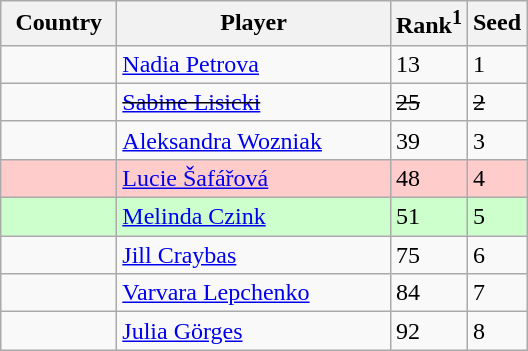<table class="sortable wikitable">
<tr>
<th style="width:70px;">Country</th>
<th style="width:175px;">Player</th>
<th>Rank<sup>1</sup></th>
<th>Seed</th>
</tr>
<tr>
<td></td>
<td><a href='#'>Nadia Petrova</a></td>
<td>13</td>
<td>1</td>
</tr>
<tr>
<td><s></s></td>
<td><s><a href='#'>Sabine Lisicki</a></s></td>
<td><s>25</s></td>
<td><s>2</s></td>
</tr>
<tr>
<td></td>
<td><a href='#'>Aleksandra Wozniak</a></td>
<td>39</td>
<td>3</td>
</tr>
<tr style="background:#fcc;">
<td></td>
<td><a href='#'>Lucie Šafářová</a></td>
<td>48</td>
<td>4</td>
</tr>
<tr style="background:#cfc;">
<td></td>
<td><a href='#'>Melinda Czink</a></td>
<td>51</td>
<td>5</td>
</tr>
<tr>
<td></td>
<td><a href='#'>Jill Craybas</a></td>
<td>75</td>
<td>6</td>
</tr>
<tr>
<td></td>
<td><a href='#'>Varvara Lepchenko</a></td>
<td>84</td>
<td>7</td>
</tr>
<tr>
<td></td>
<td><a href='#'>Julia Görges</a></td>
<td>92</td>
<td>8</td>
</tr>
</table>
